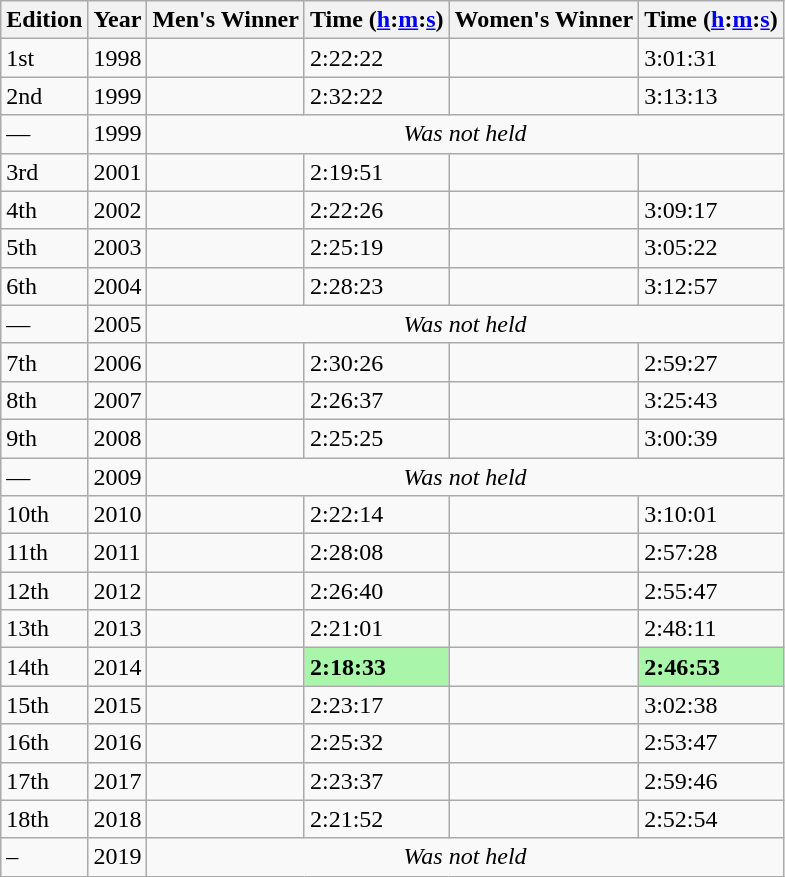<table class="wikitable sortable">
<tr>
<th>Edition</th>
<th>Year</th>
<th>Men's Winner</th>
<th>Time (<a href='#'>h</a>:<a href='#'>m</a>:<a href='#'>s</a>)</th>
<th>Women's Winner</th>
<th>Time (<a href='#'>h</a>:<a href='#'>m</a>:<a href='#'>s</a>)</th>
</tr>
<tr>
<td>1st</td>
<td>1998</td>
<td></td>
<td>2:22:22</td>
<td></td>
<td>3:01:31</td>
</tr>
<tr>
<td>2nd</td>
<td>1999</td>
<td></td>
<td>2:32:22</td>
<td></td>
<td>3:13:13</td>
</tr>
<tr>
<td>—</td>
<td>1999</td>
<td colspan=4 align=center><em>Was not held</em></td>
</tr>
<tr>
<td>3rd</td>
<td>2001</td>
<td></td>
<td>2:19:51</td>
<td></td>
<td></td>
</tr>
<tr>
<td>4th</td>
<td>2002</td>
<td></td>
<td>2:22:26</td>
<td></td>
<td>3:09:17</td>
</tr>
<tr>
<td>5th</td>
<td>2003</td>
<td></td>
<td>2:25:19</td>
<td></td>
<td>3:05:22</td>
</tr>
<tr>
<td>6th</td>
<td>2004</td>
<td></td>
<td>2:28:23</td>
<td></td>
<td>3:12:57</td>
</tr>
<tr>
<td>—</td>
<td>2005</td>
<td colspan=4 align=center><em>Was not held</em></td>
</tr>
<tr>
<td>7th</td>
<td>2006</td>
<td></td>
<td>2:30:26</td>
<td></td>
<td>2:59:27</td>
</tr>
<tr>
<td>8th</td>
<td>2007</td>
<td></td>
<td>2:26:37</td>
<td></td>
<td>3:25:43</td>
</tr>
<tr>
<td>9th</td>
<td>2008</td>
<td></td>
<td>2:25:25</td>
<td></td>
<td>3:00:39</td>
</tr>
<tr>
<td>—</td>
<td>2009</td>
<td colspan=4 align=center><em>Was not held</em></td>
</tr>
<tr>
<td>10th</td>
<td>2010</td>
<td></td>
<td>2:22:14</td>
<td></td>
<td>3:10:01</td>
</tr>
<tr>
<td>11th</td>
<td>2011</td>
<td></td>
<td>2:28:08</td>
<td></td>
<td>2:57:28</td>
</tr>
<tr>
<td>12th</td>
<td>2012</td>
<td></td>
<td>2:26:40</td>
<td></td>
<td>2:55:47</td>
</tr>
<tr>
<td>13th</td>
<td>2013</td>
<td></td>
<td>2:21:01</td>
<td></td>
<td>2:48:11</td>
</tr>
<tr>
<td>14th</td>
<td>2014</td>
<td></td>
<td bgcolor=#A9F5A9><strong>2:18:33</strong></td>
<td></td>
<td bgcolor=#A9F5A9><strong>2:46:53</strong></td>
</tr>
<tr>
<td>15th</td>
<td>2015</td>
<td></td>
<td>2:23:17</td>
<td></td>
<td>3:02:38</td>
</tr>
<tr>
<td>16th</td>
<td>2016</td>
<td></td>
<td>2:25:32</td>
<td></td>
<td>2:53:47</td>
</tr>
<tr>
<td>17th</td>
<td>2017</td>
<td></td>
<td>2:23:37</td>
<td></td>
<td>2:59:46</td>
</tr>
<tr>
<td>18th</td>
<td>2018</td>
<td></td>
<td>2:21:52</td>
<td></td>
<td>2:52:54</td>
</tr>
<tr>
<td>–</td>
<td>2019</td>
<td colspan=4 align="center"><em>Was not held</em></td>
</tr>
</table>
